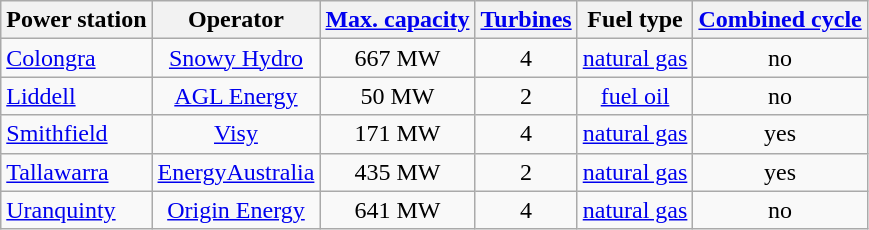<table class="wikitable sortable" style="text-align: center">
<tr>
<th>Power station</th>
<th>Operator</th>
<th data-sort-type="number"><a href='#'>Max. capacity</a></th>
<th><a href='#'>Turbines</a></th>
<th>Fuel type</th>
<th><a href='#'>Combined cycle</a></th>
</tr>
<tr>
<td align="left"><a href='#'>Colongra</a></td>
<td><a href='#'>Snowy Hydro</a></td>
<td>667 MW</td>
<td>4</td>
<td><a href='#'>natural gas</a></td>
<td>no</td>
</tr>
<tr>
<td align="left"><a href='#'>Liddell</a></td>
<td><a href='#'>AGL Energy</a></td>
<td>50 MW</td>
<td>2</td>
<td><a href='#'>fuel oil</a></td>
<td>no</td>
</tr>
<tr>
<td align="left"><a href='#'>Smithfield</a></td>
<td><a href='#'>Visy</a></td>
<td>171 MW</td>
<td>4</td>
<td><a href='#'>natural gas</a></td>
<td>yes</td>
</tr>
<tr>
<td align="left"><a href='#'>Tallawarra</a></td>
<td><a href='#'>EnergyAustralia</a></td>
<td>435 MW</td>
<td>2   </td>
<td><a href='#'>natural gas</a></td>
<td>yes</td>
</tr>
<tr>
<td align="left"><a href='#'>Uranquinty</a></td>
<td><a href='#'>Origin Energy</a></td>
<td>641 MW</td>
<td>4</td>
<td><a href='#'>natural gas</a></td>
<td>no</td>
</tr>
</table>
